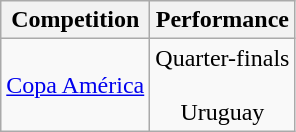<table class="wikitable">
<tr>
<th>Competition</th>
<th>Performance</th>
</tr>
<tr>
<td><a href='#'>Copa América</a></td>
<td align=center>Quarter-finals<br><br> Uruguay</td>
</tr>
</table>
